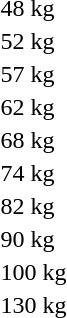<table>
<tr>
<td>48 kg<br></td>
<td></td>
<td></td>
<td></td>
</tr>
<tr>
<td>52 kg<br></td>
<td></td>
<td></td>
<td></td>
</tr>
<tr>
<td>57 kg<br></td>
<td></td>
<td></td>
<td></td>
</tr>
<tr>
<td>62 kg<br></td>
<td></td>
<td></td>
<td></td>
</tr>
<tr>
<td>68 kg<br></td>
<td></td>
<td></td>
<td></td>
</tr>
<tr>
<td>74 kg<br></td>
<td></td>
<td></td>
<td></td>
</tr>
<tr>
<td>82 kg<br></td>
<td></td>
<td></td>
<td></td>
</tr>
<tr>
<td>90 kg<br></td>
<td></td>
<td></td>
<td></td>
</tr>
<tr>
<td>100 kg<br></td>
<td></td>
<td></td>
<td></td>
</tr>
<tr>
<td>130 kg<br></td>
<td></td>
<td></td>
<td></td>
</tr>
</table>
